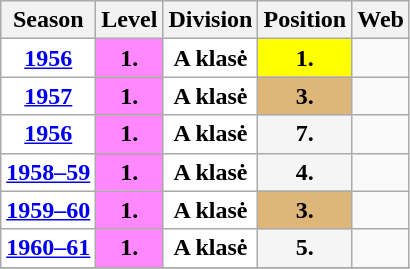<table class="wikitable">
<tr>
<th>Season</th>
<th>Level</th>
<th>Division</th>
<th>Position</th>
<th>Web</th>
</tr>
<tr>
<td bgcolor="#ffffff" style="text-align:center;"><strong><a href='#'>1956</a></strong></td>
<td bgcolor="#ff88ff" style="text-align:center;"><strong>1.</strong></td>
<td bgcolor="#ffffff" style="text-align:center;"><strong>A klasė</strong></td>
<td bgcolor="#FFFF00" style="text-align:center;"><strong>1.</strong></td>
<td></td>
</tr>
<tr>
<td bgcolor="#ffffff" style="text-align:center;"><strong><a href='#'>1957</a></strong></td>
<td bgcolor="#ff88ff" style="text-align:center;"><strong>1.</strong></td>
<td bgcolor="#ffffff" style="text-align:center;"><strong>A klasė</strong></td>
<td bgcolor="#deb678" style="text-align:center;"><strong>3.</strong></td>
<td></td>
</tr>
<tr>
<td bgcolor="#ffffff" style="text-align:center;"><strong><a href='#'>1956</a></strong></td>
<td bgcolor="#ff88ff" style="text-align:center;"><strong>1.</strong></td>
<td bgcolor="#ffffff" style="text-align:center;"><strong>A klasė</strong></td>
<td bgcolor="#F5F5F5" style="text-align:center;"><strong>7.</strong></td>
<td></td>
</tr>
<tr>
<td bgcolor="#ffffff" style="text-align:center;"><strong><a href='#'>1958–59</a></strong></td>
<td bgcolor="#ff88ff" style="text-align:center;"><strong>1.</strong></td>
<td bgcolor="#ffffff" style="text-align:center;"><strong>A klasė</strong></td>
<td bgcolor="#F5F5F5" style="text-align:center;"><strong>4.</strong></td>
<td></td>
</tr>
<tr>
<td bgcolor="#ffffff" style="text-align:center;"><strong><a href='#'>1959–60</a></strong></td>
<td bgcolor="#ff88ff" style="text-align:center;"><strong>1.</strong></td>
<td bgcolor="#ffffff" style="text-align:center;"><strong>A klasė</strong></td>
<td bgcolor="#deb678" style="text-align:center;"><strong>3.</strong></td>
<td></td>
</tr>
<tr>
<td bgcolor="#ffffff" style="text-align:center;"><strong><a href='#'>1960–61</a></strong></td>
<td bgcolor="#ff88ff" style="text-align:center;"><strong>1.</strong></td>
<td bgcolor="#ffffff" style="text-align:center;"><strong>A klasė</strong></td>
<td bgcolor="#F5F5F5" style="text-align:center;"><strong>5.</strong></td>
<td></td>
</tr>
<tr>
</tr>
</table>
